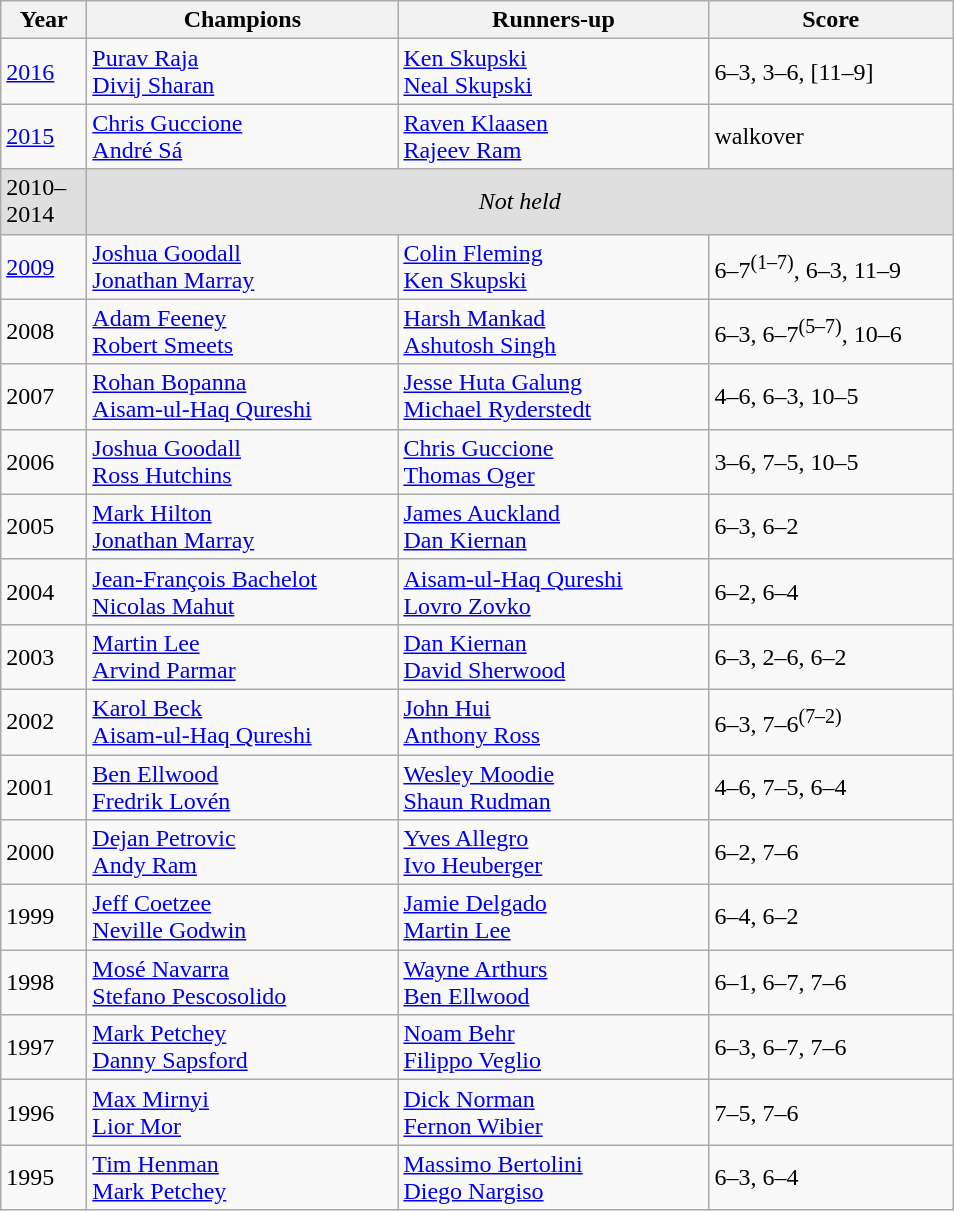<table class="wikitable">
<tr>
<th style="width:50px">Year</th>
<th style="width:200px">Champions</th>
<th style="width:200px">Runners-up</th>
<th style="width:155px" class="unsortable">Score</th>
</tr>
<tr>
<td><a href='#'>2016</a></td>
<td> <a href='#'>Purav Raja</a> <br>  <a href='#'>Divij Sharan</a></td>
<td> <a href='#'>Ken Skupski</a><br> <a href='#'>Neal Skupski</a></td>
<td>6–3, 3–6, [11–9]</td>
</tr>
<tr>
<td><a href='#'>2015</a></td>
<td> <a href='#'>Chris Guccione</a> <br>  <a href='#'>André Sá</a></td>
<td> <a href='#'>Raven Klaasen</a> <br>  <a href='#'>Rajeev Ram</a></td>
<td>walkover</td>
</tr>
<tr>
<td style="background:#dfdfdf">2010–<br>2014</td>
<td colspan=3 align=center style="background:#dfdfdf"><em>Not held</em></td>
</tr>
<tr>
<td><a href='#'>2009</a></td>
<td> <a href='#'>Joshua Goodall</a> <br>  <a href='#'>Jonathan Marray</a></td>
<td> <a href='#'>Colin Fleming</a> <br>  <a href='#'>Ken Skupski</a></td>
<td>6–7<sup>(1–7)</sup>, 6–3, 11–9</td>
</tr>
<tr>
<td>2008</td>
<td> <a href='#'>Adam Feeney</a> <br>  <a href='#'>Robert Smeets</a></td>
<td> <a href='#'>Harsh Mankad</a> <br>  <a href='#'>Ashutosh Singh</a></td>
<td>6–3, 6–7<sup>(5–7)</sup>, 10–6</td>
</tr>
<tr>
<td>2007</td>
<td> <a href='#'>Rohan Bopanna</a> <br>  <a href='#'>Aisam-ul-Haq Qureshi</a></td>
<td> <a href='#'>Jesse Huta Galung</a> <br>  <a href='#'>Michael Ryderstedt</a></td>
<td>4–6, 6–3, 10–5</td>
</tr>
<tr>
<td>2006</td>
<td> <a href='#'>Joshua Goodall</a> <br>  <a href='#'>Ross Hutchins</a></td>
<td> <a href='#'>Chris Guccione</a> <br>  <a href='#'>Thomas Oger</a></td>
<td>3–6, 7–5, 10–5</td>
</tr>
<tr>
<td>2005</td>
<td> <a href='#'>Mark Hilton</a> <br>  <a href='#'>Jonathan Marray</a></td>
<td> <a href='#'>James Auckland</a> <br>  <a href='#'>Dan Kiernan</a></td>
<td>6–3, 6–2</td>
</tr>
<tr>
<td>2004</td>
<td> <a href='#'>Jean-François Bachelot</a> <br>  <a href='#'>Nicolas Mahut</a></td>
<td> <a href='#'>Aisam-ul-Haq Qureshi</a> <br>  <a href='#'>Lovro Zovko</a></td>
<td>6–2, 6–4</td>
</tr>
<tr>
<td>2003</td>
<td> <a href='#'>Martin Lee</a> <br>  <a href='#'>Arvind Parmar</a></td>
<td> <a href='#'>Dan Kiernan</a> <br>  <a href='#'>David Sherwood</a></td>
<td>6–3, 2–6, 6–2</td>
</tr>
<tr>
<td>2002</td>
<td> <a href='#'>Karol Beck</a> <br>  <a href='#'>Aisam-ul-Haq Qureshi</a></td>
<td> <a href='#'>John Hui</a> <br>  <a href='#'>Anthony Ross</a></td>
<td>6–3, 7–6<sup>(7–2)</sup></td>
</tr>
<tr>
<td>2001</td>
<td> <a href='#'>Ben Ellwood</a> <br>  <a href='#'>Fredrik Lovén</a></td>
<td> <a href='#'>Wesley Moodie</a> <br>  <a href='#'>Shaun Rudman</a></td>
<td>4–6, 7–5, 6–4</td>
</tr>
<tr>
<td>2000</td>
<td> <a href='#'>Dejan Petrovic</a> <br>  <a href='#'>Andy Ram</a></td>
<td> <a href='#'>Yves Allegro</a> <br>  <a href='#'>Ivo Heuberger</a></td>
<td>6–2, 7–6</td>
</tr>
<tr>
<td>1999</td>
<td> <a href='#'>Jeff Coetzee</a> <br>  <a href='#'>Neville Godwin</a></td>
<td> <a href='#'>Jamie Delgado</a> <br>  <a href='#'>Martin Lee</a></td>
<td>6–4, 6–2</td>
</tr>
<tr>
<td>1998</td>
<td> <a href='#'>Mosé Navarra</a> <br>  <a href='#'>Stefano Pescosolido</a></td>
<td> <a href='#'>Wayne Arthurs</a> <br>  <a href='#'>Ben Ellwood</a></td>
<td>6–1, 6–7, 7–6</td>
</tr>
<tr>
<td>1997</td>
<td> <a href='#'>Mark Petchey</a> <br>  <a href='#'>Danny Sapsford</a></td>
<td> <a href='#'>Noam Behr</a> <br>  <a href='#'>Filippo Veglio</a></td>
<td>6–3, 6–7, 7–6</td>
</tr>
<tr>
<td>1996</td>
<td> <a href='#'>Max Mirnyi</a> <br>  <a href='#'>Lior Mor</a></td>
<td> <a href='#'>Dick Norman</a> <br>  <a href='#'>Fernon Wibier</a></td>
<td>7–5, 7–6</td>
</tr>
<tr>
<td>1995</td>
<td> <a href='#'>Tim Henman</a> <br>  <a href='#'>Mark Petchey</a></td>
<td> <a href='#'>Massimo Bertolini</a> <br>  <a href='#'>Diego Nargiso</a></td>
<td>6–3, 6–4</td>
</tr>
</table>
